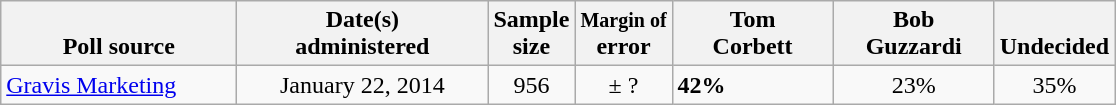<table class="wikitable">
<tr valign= bottom>
<th style="width:150px;">Poll source</th>
<th style="width:160px;">Date(s)<br>administered</th>
<th class=small>Sample<br>size</th>
<th><small>Margin of</small><br>error</th>
<th style="width:100px;">Tom<br>Corbett</th>
<th style="width:100px;">Bob<br>Guzzardi</th>
<th style="width:40px;">Undecided</th>
</tr>
<tr>
<td><a href='#'>Gravis Marketing</a></td>
<td align=center>January 22, 2014</td>
<td align=center>956</td>
<td align=center>± ?</td>
<td><strong>42%</strong></td>
<td align=center>23%</td>
<td align=center>35%</td>
</tr>
</table>
